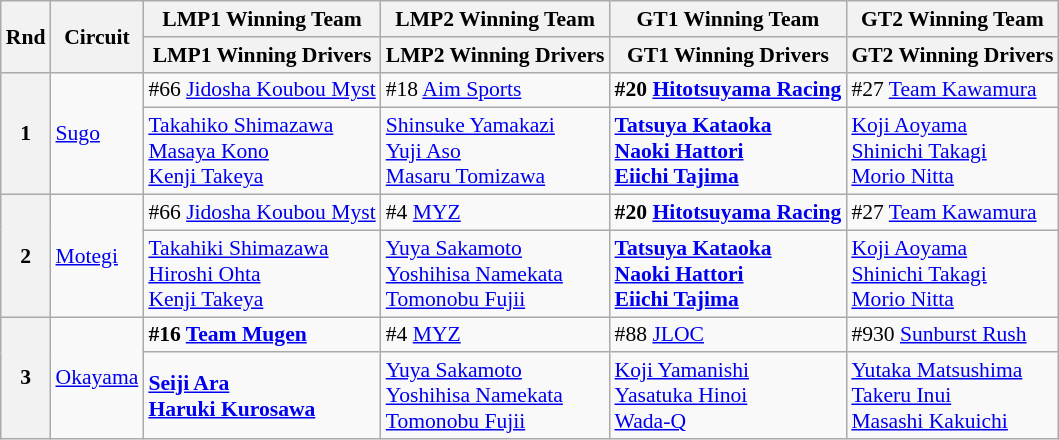<table class="wikitable" style="font-size: 90%;">
<tr>
<th rowspan=2>Rnd</th>
<th rowspan=2>Circuit</th>
<th>LMP1 Winning Team</th>
<th>LMP2 Winning Team</th>
<th>GT1 Winning Team</th>
<th>GT2 Winning Team</th>
</tr>
<tr>
<th>LMP1 Winning Drivers</th>
<th>LMP2 Winning Drivers</th>
<th>GT1 Winning Drivers</th>
<th>GT2 Winning Drivers</th>
</tr>
<tr>
<th rowspan=2>1</th>
<td rowspan=2><a href='#'>Sugo</a></td>
<td> #66 <a href='#'>Jidosha Koubou Myst</a></td>
<td> #18 <a href='#'>Aim Sports</a></td>
<td><strong> #20 <a href='#'>Hitotsuyama Racing</a></strong></td>
<td> #27 <a href='#'>Team Kawamura</a></td>
</tr>
<tr>
<td> <a href='#'>Takahiko Shimazawa</a><br> <a href='#'>Masaya Kono</a><br> <a href='#'>Kenji Takeya</a></td>
<td> <a href='#'>Shinsuke Yamakazi</a><br> <a href='#'>Yuji Aso</a><br> <a href='#'>Masaru Tomizawa</a></td>
<td><strong> <a href='#'>Tatsuya Kataoka</a><br> <a href='#'>Naoki Hattori</a><br> <a href='#'>Eiichi Tajima</a></strong></td>
<td> <a href='#'>Koji Aoyama</a><br> <a href='#'>Shinichi Takagi</a><br> <a href='#'>Morio Nitta</a></td>
</tr>
<tr>
<th rowspan=2>2</th>
<td rowspan=2><a href='#'>Motegi</a></td>
<td> #66 <a href='#'>Jidosha Koubou Myst</a></td>
<td> #4 <a href='#'>MYZ</a></td>
<td><strong> #20 <a href='#'>Hitotsuyama Racing</a></strong></td>
<td> #27 <a href='#'>Team Kawamura</a></td>
</tr>
<tr>
<td> <a href='#'>Takahiki Shimazawa</a><br> <a href='#'>Hiroshi Ohta</a><br> <a href='#'>Kenji Takeya</a></td>
<td> <a href='#'>Yuya Sakamoto</a><br> <a href='#'>Yoshihisa Namekata</a><br> <a href='#'>Tomonobu Fujii</a></td>
<td><strong> <a href='#'>Tatsuya Kataoka</a><br> <a href='#'>Naoki Hattori</a><br> <a href='#'>Eiichi Tajima</a></strong></td>
<td> <a href='#'>Koji Aoyama</a><br> <a href='#'>Shinichi Takagi</a><br> <a href='#'>Morio Nitta</a></td>
</tr>
<tr>
<th rowspan=2>3</th>
<td rowspan=2><a href='#'>Okayama</a></td>
<td><strong> #16 <a href='#'>Team Mugen</a></strong></td>
<td> #4 <a href='#'>MYZ</a></td>
<td> #88 <a href='#'>JLOC</a></td>
<td> #930 <a href='#'>Sunburst Rush</a></td>
</tr>
<tr>
<td><strong> <a href='#'>Seiji Ara</a><br> <a href='#'>Haruki Kurosawa</a></strong></td>
<td> <a href='#'>Yuya Sakamoto</a><br> <a href='#'>Yoshihisa Namekata</a><br> <a href='#'>Tomonobu Fujii</a></td>
<td> <a href='#'>Koji Yamanishi</a><br> <a href='#'>Yasatuka Hinoi</a><br> <a href='#'>Wada-Q</a></td>
<td> <a href='#'>Yutaka Matsushima</a><br> <a href='#'>Takeru Inui</a><br> <a href='#'>Masashi Kakuichi</a></td>
</tr>
</table>
